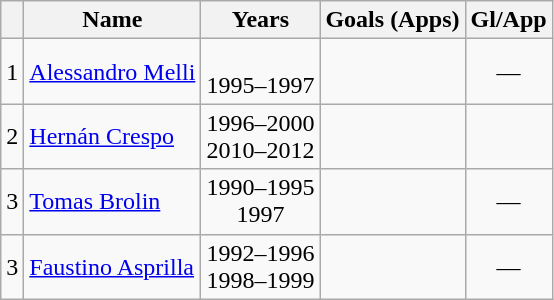<table class="wikitable sortable" style="text-align: center">
<tr>
<th></th>
<th>Name</th>
<th>Years</th>
<th>Goals (Apps)</th>
<th>Gl/App</th>
</tr>
<tr>
<td>1</td>
<td align="left"> <a href='#'>Alessandro Melli</a></td>
<td><br>1995–1997</td>
<td></td>
<td>—</td>
</tr>
<tr>
<td>2</td>
<td align="left"> <a href='#'>Hernán Crespo</a></td>
<td>1996–2000<br>2010–2012</td>
<td></td>
<td></td>
</tr>
<tr>
<td>3</td>
<td align="left"> <a href='#'>Tomas Brolin</a></td>
<td>1990–1995<br>1997</td>
<td></td>
<td>—</td>
</tr>
<tr>
<td>3</td>
<td align="left"> <a href='#'>Faustino Asprilla</a></td>
<td>1992–1996<br>1998–1999</td>
<td></td>
<td>—</td>
</tr>
</table>
